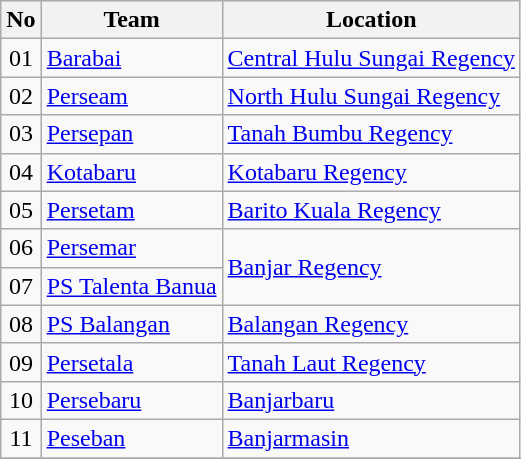<table class="wikitable sortable">
<tr>
<th>No</th>
<th>Team</th>
<th>Location</th>
</tr>
<tr>
<td align=center>01</td>
<td><a href='#'>Barabai</a></td>
<td><a href='#'>Central Hulu Sungai Regency</a></td>
</tr>
<tr>
<td align=center>02</td>
<td><a href='#'>Perseam</a></td>
<td><a href='#'>North Hulu Sungai Regency</a></td>
</tr>
<tr>
<td align=center>03</td>
<td><a href='#'>Persepan</a></td>
<td><a href='#'>Tanah Bumbu Regency</a></td>
</tr>
<tr>
<td align=center>04</td>
<td><a href='#'>Kotabaru</a></td>
<td><a href='#'>Kotabaru Regency</a></td>
</tr>
<tr>
<td align=center>05</td>
<td><a href='#'>Persetam</a></td>
<td><a href='#'>Barito Kuala Regency</a></td>
</tr>
<tr>
<td align=center>06</td>
<td><a href='#'>Persemar</a></td>
<td rowspan=2><a href='#'>Banjar Regency</a></td>
</tr>
<tr>
<td align=center>07</td>
<td><a href='#'>PS Talenta Banua</a></td>
</tr>
<tr>
<td align=center>08</td>
<td><a href='#'>PS Balangan</a></td>
<td><a href='#'>Balangan Regency</a></td>
</tr>
<tr>
<td align=center>09</td>
<td><a href='#'>Persetala</a></td>
<td><a href='#'>Tanah Laut Regency</a></td>
</tr>
<tr>
<td align=center>10</td>
<td><a href='#'>Persebaru</a></td>
<td><a href='#'>Banjarbaru</a></td>
</tr>
<tr>
<td align=center>11</td>
<td><a href='#'>Peseban</a></td>
<td><a href='#'>Banjarmasin</a></td>
</tr>
<tr>
</tr>
</table>
